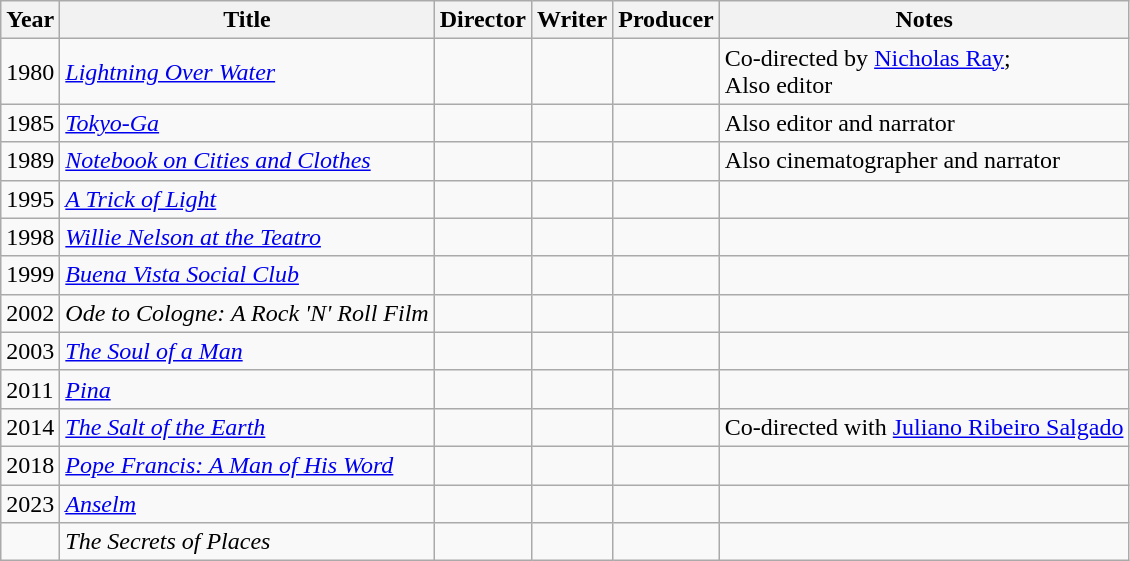<table class="wikitable">
<tr>
<th>Year</th>
<th>Title</th>
<th>Director</th>
<th>Writer</th>
<th>Producer</th>
<th>Notes</th>
</tr>
<tr>
<td>1980</td>
<td><em><a href='#'>Lightning Over Water</a></em></td>
<td></td>
<td></td>
<td></td>
<td>Co-directed by <a href='#'>Nicholas Ray</a>;<br>Also editor</td>
</tr>
<tr>
<td>1985</td>
<td><em><a href='#'>Tokyo-Ga</a></em></td>
<td></td>
<td></td>
<td></td>
<td>Also editor and narrator</td>
</tr>
<tr>
<td>1989</td>
<td><em><a href='#'>Notebook on Cities and Clothes</a></em></td>
<td></td>
<td></td>
<td></td>
<td>Also cinematographer and narrator</td>
</tr>
<tr>
<td>1995</td>
<td><em><a href='#'>A Trick of Light</a></em></td>
<td></td>
<td></td>
<td></td>
<td></td>
</tr>
<tr>
<td>1998</td>
<td><em><a href='#'>Willie Nelson at the Teatro</a></em></td>
<td></td>
<td></td>
<td></td>
<td></td>
</tr>
<tr>
<td>1999</td>
<td><em><a href='#'>Buena Vista Social Club</a></em></td>
<td></td>
<td></td>
<td></td>
<td></td>
</tr>
<tr>
<td>2002</td>
<td><em>Ode to Cologne: A Rock 'N' Roll Film</em></td>
<td></td>
<td></td>
<td></td>
<td></td>
</tr>
<tr>
<td>2003</td>
<td><em><a href='#'>The Soul of a Man</a></em></td>
<td></td>
<td></td>
<td></td>
<td></td>
</tr>
<tr>
<td>2011</td>
<td><em><a href='#'>Pina</a></em></td>
<td></td>
<td></td>
<td></td>
<td></td>
</tr>
<tr>
<td>2014</td>
<td><em><a href='#'>The Salt of the Earth</a></em></td>
<td></td>
<td></td>
<td></td>
<td>Co-directed with <a href='#'>Juliano Ribeiro Salgado</a></td>
</tr>
<tr>
<td>2018</td>
<td><em><a href='#'>Pope Francis: A Man of His Word</a></em></td>
<td></td>
<td></td>
<td></td>
<td></td>
</tr>
<tr>
<td>2023</td>
<td><em><a href='#'>Anselm</a></em></td>
<td></td>
<td></td>
<td></td>
<td></td>
</tr>
<tr>
<td></td>
<td><em>The Secrets of Places</em></td>
<td></td>
<td></td>
<td></td>
<td></td>
</tr>
</table>
